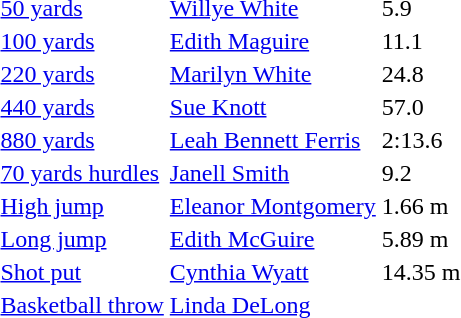<table>
<tr>
<td><a href='#'>50 yards</a></td>
<td><a href='#'>Willye White</a></td>
<td>5.9</td>
<td></td>
<td></td>
<td></td>
<td></td>
</tr>
<tr>
<td><a href='#'>100 yards</a></td>
<td><a href='#'>Edith Maguire</a></td>
<td>11.1</td>
<td></td>
<td></td>
<td></td>
<td></td>
</tr>
<tr>
<td><a href='#'>220 yards</a></td>
<td><a href='#'>Marilyn White</a></td>
<td>24.8</td>
<td></td>
<td></td>
<td></td>
<td></td>
</tr>
<tr>
<td><a href='#'>440 yards</a></td>
<td><a href='#'>Sue Knott</a></td>
<td>57.0</td>
<td></td>
<td></td>
<td></td>
<td></td>
</tr>
<tr>
<td><a href='#'>880 yards</a></td>
<td><a href='#'>Leah Bennett Ferris</a></td>
<td>2:13.6</td>
<td></td>
<td></td>
<td></td>
<td></td>
</tr>
<tr>
<td><a href='#'>70 yards hurdles</a></td>
<td><a href='#'>Janell Smith</a></td>
<td>9.2</td>
<td></td>
<td></td>
<td></td>
<td></td>
</tr>
<tr>
<td><a href='#'>High jump</a></td>
<td><a href='#'>Eleanor Montgomery</a></td>
<td>1.66 m</td>
<td></td>
<td></td>
<td></td>
<td></td>
</tr>
<tr>
<td><a href='#'>Long jump</a></td>
<td><a href='#'>Edith McGuire</a></td>
<td>5.89 m</td>
<td></td>
<td></td>
<td></td>
<td></td>
</tr>
<tr>
<td><a href='#'>Shot put</a></td>
<td><a href='#'>Cynthia Wyatt</a></td>
<td>14.35 m</td>
<td></td>
<td></td>
<td></td>
<td></td>
</tr>
<tr>
<td><a href='#'>Basketball throw</a></td>
<td><a href='#'>Linda DeLong</a></td>
<td></td>
<td></td>
<td></td>
<td></td>
<td></td>
</tr>
</table>
